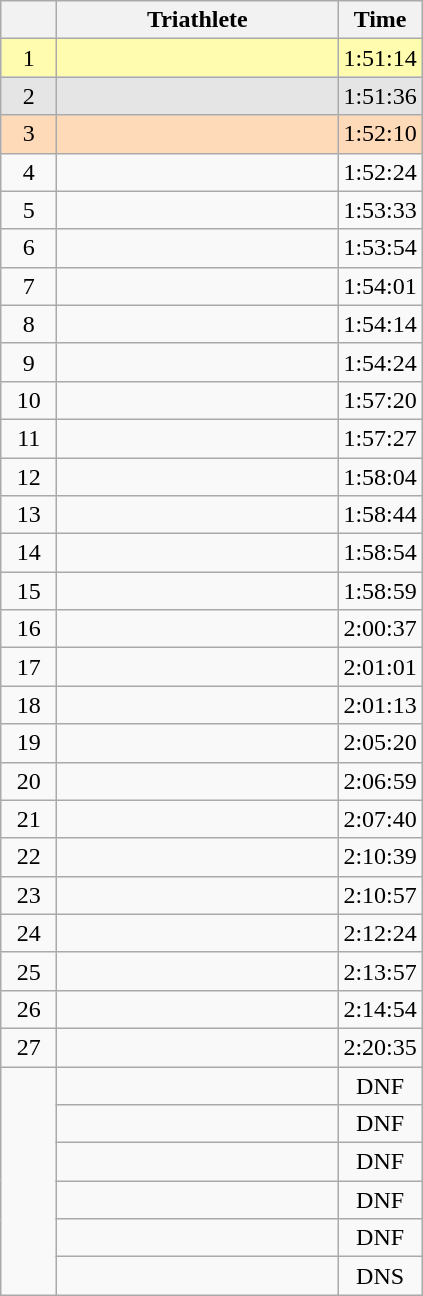<table class="wikitable" style="text-align: center;">
<tr>
<th style="text-align:center; width:30px;"></th>
<th style="text-align:center; width:180px;">Triathlete</th>
<th style="text-align:center; width:30px;">Time</th>
</tr>
<tr style="background:#fffcaf;">
<td>1</td>
<td style="text-align:left;"></td>
<td>1:51:14</td>
</tr>
<tr style="background:#e5e5e5;">
<td>2</td>
<td style="text-align:left;"></td>
<td>1:51:36</td>
</tr>
<tr style="background:#FFDAB9;">
<td>3</td>
<td style="text-align:left;"></td>
<td>1:52:10</td>
</tr>
<tr>
<td>4</td>
<td style="text-align:left;"></td>
<td>1:52:24</td>
</tr>
<tr>
<td>5</td>
<td style="text-align:left;"></td>
<td>1:53:33</td>
</tr>
<tr>
<td>6</td>
<td style="text-align:left;"></td>
<td>1:53:54</td>
</tr>
<tr>
<td>7</td>
<td style="text-align:left;"></td>
<td>1:54:01</td>
</tr>
<tr>
<td>8</td>
<td style="text-align:left;"></td>
<td>1:54:14</td>
</tr>
<tr>
<td>9</td>
<td style="text-align:left;"></td>
<td>1:54:24</td>
</tr>
<tr>
<td>10</td>
<td style="text-align:left;"></td>
<td>1:57:20</td>
</tr>
<tr>
<td>11</td>
<td style="text-align:left;"></td>
<td>1:57:27</td>
</tr>
<tr>
<td>12</td>
<td style="text-align:left;"></td>
<td>1:58:04</td>
</tr>
<tr>
<td>13</td>
<td style="text-align:left;"></td>
<td>1:58:44</td>
</tr>
<tr>
<td>14</td>
<td style="text-align:left;"></td>
<td>1:58:54</td>
</tr>
<tr>
<td>15</td>
<td style="text-align:left;"></td>
<td>1:58:59</td>
</tr>
<tr>
<td>16</td>
<td style="text-align:left;"></td>
<td>2:00:37</td>
</tr>
<tr>
<td>17</td>
<td style="text-align:left;"></td>
<td>2:01:01</td>
</tr>
<tr>
<td>18</td>
<td style="text-align:left;"></td>
<td>2:01:13</td>
</tr>
<tr>
<td>19</td>
<td style="text-align:left;"></td>
<td>2:05:20</td>
</tr>
<tr>
<td>20</td>
<td style="text-align:left;"></td>
<td>2:06:59</td>
</tr>
<tr>
<td>21</td>
<td style="text-align:left;"></td>
<td>2:07:40</td>
</tr>
<tr>
<td>22</td>
<td style="text-align:left;"></td>
<td>2:10:39</td>
</tr>
<tr>
<td>23</td>
<td style="text-align:left;"></td>
<td>2:10:57</td>
</tr>
<tr>
<td>24</td>
<td style="text-align:left;"></td>
<td>2:12:24</td>
</tr>
<tr>
<td>25</td>
<td style="text-align:left;"></td>
<td>2:13:57</td>
</tr>
<tr>
<td>26</td>
<td style="text-align:left;"></td>
<td>2:14:54</td>
</tr>
<tr>
<td>27</td>
<td style="text-align:left;"></td>
<td>2:20:35</td>
</tr>
<tr>
<td rowspan="6"></td>
<td style="text-align:left;"></td>
<td>DNF</td>
</tr>
<tr>
<td style="text-align:left;"></td>
<td>DNF</td>
</tr>
<tr>
<td style="text-align:left;"></td>
<td>DNF</td>
</tr>
<tr>
<td style="text-align:left;"></td>
<td>DNF</td>
</tr>
<tr>
<td style="text-align:left;"></td>
<td>DNF</td>
</tr>
<tr>
<td style="text-align:left;"></td>
<td>DNS</td>
</tr>
</table>
